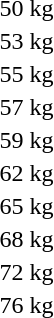<table>
<tr>
<td rowspan=2>50 kg<br></td>
<td rowspan=2></td>
<td rowspan=2></td>
<td></td>
</tr>
<tr>
<td></td>
</tr>
<tr>
<td rowspan=2>53 kg<br></td>
<td rowspan=2></td>
<td rowspan=2></td>
<td></td>
</tr>
<tr>
<td></td>
</tr>
<tr>
<td rowspan=2>55 kg<br></td>
<td rowspan=2></td>
<td rowspan=2></td>
<td></td>
</tr>
<tr>
<td></td>
</tr>
<tr>
<td rowspan=2>57 kg<br></td>
<td rowspan=2></td>
<td rowspan=2></td>
<td></td>
</tr>
<tr>
<td></td>
</tr>
<tr>
<td rowspan=2>59 kg<br></td>
<td rowspan=2></td>
<td rowspan=2></td>
<td></td>
</tr>
<tr>
<td></td>
</tr>
<tr>
<td rowspan=2>62 kg<br></td>
<td rowspan=2></td>
<td rowspan=2></td>
<td></td>
</tr>
<tr>
<td></td>
</tr>
<tr>
<td rowspan=2>65 kg<br></td>
<td rowspan=2></td>
<td rowspan=2></td>
<td></td>
</tr>
<tr>
<td></td>
</tr>
<tr>
<td rowspan=2>68 kg<br></td>
<td rowspan=2></td>
<td rowspan=2></td>
<td></td>
</tr>
<tr>
<td></td>
</tr>
<tr>
<td rowspan=2>72 kg<br></td>
<td rowspan=2></td>
<td rowspan=2></td>
<td></td>
</tr>
<tr>
<td></td>
</tr>
<tr>
<td rowspan=2>76 kg<br></td>
<td rowspan=2></td>
<td rowspan=2></td>
<td></td>
</tr>
<tr>
<td></td>
</tr>
<tr>
</tr>
</table>
